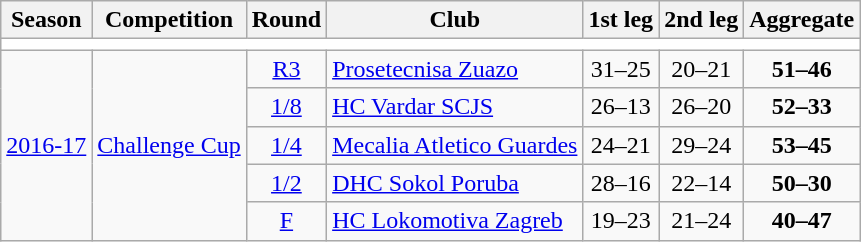<table class="wikitable">
<tr>
<th>Season</th>
<th>Competition</th>
<th>Round</th>
<th>Club</th>
<th>1st leg</th>
<th>2nd leg</th>
<th>Aggregate</th>
</tr>
<tr>
<td colspan="7" bgcolor=white></td>
</tr>
<tr>
<td rowspan="5"><a href='#'>2016-17</a></td>
<td rowspan="5"><a href='#'>Challenge Cup</a></td>
<td style="text-align:center;"><a href='#'>R3</a></td>
<td> <a href='#'>Prosetecnisa Zuazo</a></td>
<td style="text-align:center;">31–25</td>
<td style="text-align:center;">20–21</td>
<td style="text-align:center;"><strong>51–46</strong></td>
</tr>
<tr>
<td style="text-align:center;"><a href='#'>1/8</a></td>
<td> <a href='#'>HC Vardar SCJS</a></td>
<td style="text-align:center;">26–13</td>
<td style="text-align:center;">26–20</td>
<td style="text-align:center;"><strong>52–33</strong></td>
</tr>
<tr>
<td style="text-align:center;"><a href='#'>1/4</a></td>
<td> <a href='#'>Mecalia Atletico Guardes</a></td>
<td style="text-align:center;">24–21</td>
<td style="text-align:center;">29–24</td>
<td style="text-align:center;"><strong>53–45</strong></td>
</tr>
<tr>
<td style="text-align:center;"><a href='#'>1/2</a></td>
<td> <a href='#'>DHC Sokol Poruba</a></td>
<td style="text-align:center;">28–16</td>
<td style="text-align:center;">22–14</td>
<td style="text-align:center;"><strong>50–30</strong></td>
</tr>
<tr>
<td style="text-align:center;"><a href='#'>F</a></td>
<td> <a href='#'>HC Lokomotiva Zagreb</a></td>
<td style="text-align:center;">19–23</td>
<td style="text-align:center;">21–24</td>
<td style="text-align:center;"><strong>40–47</strong></td>
</tr>
</table>
